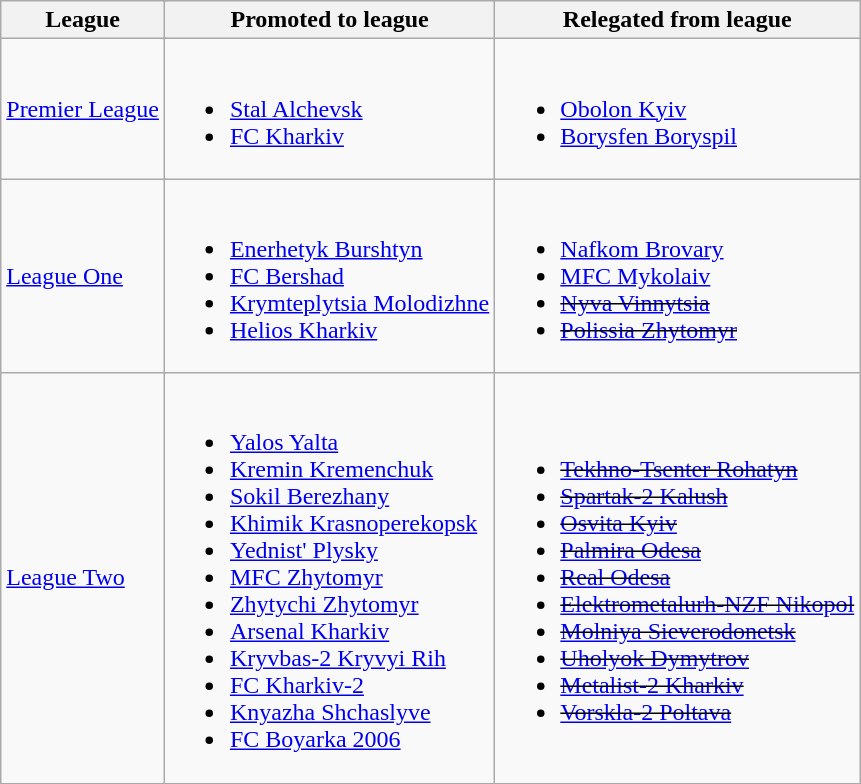<table class="wikitable">
<tr>
<th colspan=2>League</th>
<th>Promoted to league</th>
<th>Relegated from league</th>
</tr>
<tr>
<td colspan=2><a href='#'>Premier League</a></td>
<td><br><ul><li><a href='#'>Stal Alchevsk</a></li><li><a href='#'>FC Kharkiv</a></li></ul></td>
<td><br><ul><li><a href='#'>Obolon Kyiv</a></li><li><a href='#'>Borysfen Boryspil</a></li></ul></td>
</tr>
<tr>
<td colspan=2><a href='#'>League One</a></td>
<td><br><ul><li><a href='#'>Enerhetyk Burshtyn</a></li><li><a href='#'>FC Bershad</a></li><li><a href='#'>Krymteplytsia Molodizhne</a></li><li><a href='#'>Helios Kharkiv</a></li></ul></td>
<td><br><ul><li><a href='#'>Nafkom Brovary</a></li><li><a href='#'>MFC Mykolaiv</a></li><li><del><a href='#'>Nyva Vinnytsia</a></del></li><li><del><a href='#'>Polissia Zhytomyr</a></del></li></ul></td>
</tr>
<tr>
<td colspan=2><a href='#'>League Two</a></td>
<td><br><ul><li><a href='#'>Yalos Yalta</a></li><li><a href='#'>Kremin Kremenchuk</a></li><li><a href='#'>Sokil Berezhany</a></li><li><a href='#'>Khimik Krasnoperekopsk</a></li><li><a href='#'>Yednist' Plysky</a></li><li><a href='#'>MFC Zhytomyr</a></li><li><a href='#'>Zhytychi Zhytomyr</a></li><li><a href='#'>Arsenal Kharkiv</a></li><li><a href='#'>Kryvbas-2 Kryvyi Rih</a></li><li><a href='#'>FC Kharkiv-2</a></li><li><a href='#'>Knyazha Shchaslyve</a></li><li><a href='#'>FC Boyarka 2006</a></li></ul></td>
<td><br><ul><li><del><a href='#'>Tekhno-Tsenter Rohatyn</a></del></li><li><del><a href='#'>Spartak-2 Kalush</a></del></li><li><del><a href='#'>Osvita Kyiv</a></del></li><li><del><a href='#'>Palmira Odesa</a></del></li><li><del><a href='#'>Real Odesa</a></del></li><li><del><a href='#'>Elektrometalurh-NZF Nikopol</a></del></li><li><del><a href='#'>Molniya Sieverodonetsk</a></del></li><li><del><a href='#'>Uholyok Dymytrov</a></del></li><li><del><a href='#'>Metalist-2 Kharkiv</a></del></li><li><del><a href='#'>Vorskla-2 Poltava</a></del></li></ul></td>
</tr>
</table>
